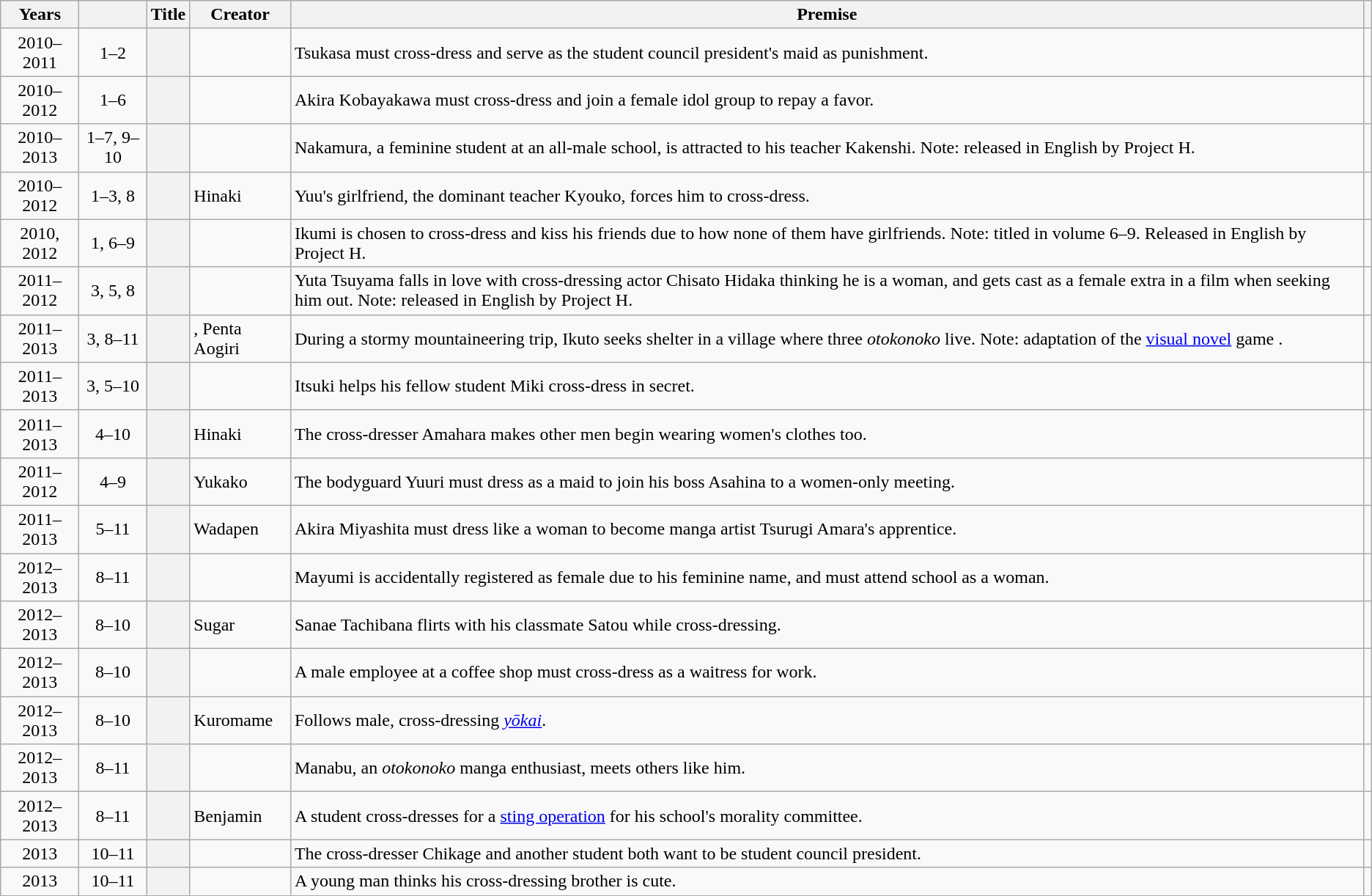<table class="wikitable sortable plainrowheaders">
<tr>
<th scope="col">Years</th>
<th scope="col"></th>
<th scope="col">Title</th>
<th scope="col">Creator</th>
<th scope="col">Premise</th>
<th scope="col" class="unsortable"></th>
</tr>
<tr>
<td align="center">2010–2011</td>
<td align="center">1–2</td>
<th scope="row" style="text-align:center;"></th>
<td></td>
<td>Tsukasa must cross-dress and serve as the student council president's maid as punishment.</td>
<td align="center"></td>
</tr>
<tr>
<td align="center">2010–2012</td>
<td align="center">1–6</td>
<th scope="row" style="text-align:center;"></th>
<td></td>
<td>Akira Kobayakawa must cross-dress and join a female idol group to repay a favor.</td>
<td align="center"></td>
</tr>
<tr>
<td align="center">2010–2013</td>
<td align="center">1–7, 9–10</td>
<th scope="row" style="text-align:center;"></th>
<td></td>
<td>Nakamura, a feminine student at an all-male school, is attracted to his teacher Kakenshi. Note: released in English by Project H.</td>
<td align="center"></td>
</tr>
<tr>
<td align="center">2010–2012</td>
<td align="center">1–3, 8</td>
<th scope="row" style="text-align:center;"></th>
<td>Hinaki</td>
<td>Yuu's girlfriend, the dominant teacher Kyouko, forces him to cross-dress.</td>
<td align="center"></td>
</tr>
<tr>
<td align="center">2010, 2012</td>
<td align="center">1, 6–9</td>
<th scope="row" style="text-align:center;"></th>
<td></td>
<td>Ikumi is chosen to cross-dress and kiss his friends due to how none of them have girlfriends. Note: titled  in volume 6–9. Released in English by Project H.</td>
<td align="center"></td>
</tr>
<tr>
<td align="center">2011–2012</td>
<td align="center">3, 5, 8</td>
<th scope="row" style="text-align:center;"></th>
<td></td>
<td>Yuta Tsuyama falls in love with cross-dressing actor Chisato Hidaka thinking he is a woman, and gets cast as a female extra in a film when seeking him out. Note: released in English by Project H.</td>
<td align="center"></td>
</tr>
<tr>
<td align="center">2011–2013</td>
<td align="center">3, 8–11</td>
<th scope="row" style="text-align:center;"></th>
<td> , Penta Aogiri </td>
<td>During a stormy mountaineering trip, Ikuto seeks shelter in a village where three <em>otokonoko</em> live. Note: adaptation of the <a href='#'>visual novel</a> game <em></em>.</td>
<td align="center"></td>
</tr>
<tr>
<td align="center">2011–2013</td>
<td align="center">3, 5–10</td>
<th scope="row" style="text-align:center;"></th>
<td></td>
<td>Itsuki helps his fellow student Miki cross-dress in secret.</td>
<td align="center"></td>
</tr>
<tr>
<td align="center">2011–2013</td>
<td align="center">4–10</td>
<th scope="row" style="text-align:center;"></th>
<td>Hinaki</td>
<td>The cross-dresser Amahara makes other men begin wearing women's clothes too.</td>
<td align="center"></td>
</tr>
<tr>
<td align="center">2011–2012</td>
<td align="center">4–9</td>
<th scope="row" style="text-align:center;"></th>
<td>Yukako</td>
<td>The bodyguard Yuuri must dress as a maid to join his boss Asahina to a women-only meeting.</td>
<td align="center"></td>
</tr>
<tr>
<td align="center">2011–2013</td>
<td align="center">5–11</td>
<th scope="row" style="text-align:center;"></th>
<td>Wadapen</td>
<td>Akira Miyashita must dress like a woman to become manga artist Tsurugi Amara's apprentice.</td>
<td align="center"></td>
</tr>
<tr>
<td align="center">2012–2013</td>
<td align="center">8–11</td>
<th scope="row" style="text-align:center;"></th>
<td></td>
<td>Mayumi is accidentally registered as female due to his feminine name, and must attend school as a woman.</td>
<td align="center"></td>
</tr>
<tr>
<td align="center">2012–2013</td>
<td align="center">8–10</td>
<th scope="row" style="text-align:center;"></th>
<td>Sugar</td>
<td>Sanae Tachibana flirts with his classmate Satou while cross-dressing.</td>
<td align="center"></td>
</tr>
<tr>
<td align="center">2012–2013</td>
<td align="center">8–10</td>
<th scope="row" style="text-align:center;"></th>
<td></td>
<td>A male employee at a coffee shop must cross-dress as a waitress for work.</td>
<td align="center"></td>
</tr>
<tr>
<td align="center">2012–2013</td>
<td align="center">8–10</td>
<th scope="row" style="text-align:center;"></th>
<td>Kuromame</td>
<td>Follows male, cross-dressing <em><a href='#'>yōkai</a></em>.</td>
<td align="center"></td>
</tr>
<tr>
<td align="center">2012–2013</td>
<td align="center">8–11</td>
<th scope="row" style="text-align:center;"></th>
<td></td>
<td>Manabu, an <em>otokonoko</em> manga enthusiast, meets others like him.</td>
<td align="center"></td>
</tr>
<tr>
<td align="center">2012–2013</td>
<td align="center">8–11</td>
<th scope="row" style="text-align:center;"></th>
<td>Benjamin</td>
<td>A student cross-dresses for a <a href='#'>sting operation</a> for his school's morality committee.</td>
<td align="center"></td>
</tr>
<tr>
<td align="center">2013</td>
<td align="center">10–11</td>
<th scope="row" style="text-align:center;"></th>
<td></td>
<td>The cross-dresser Chikage and another student both want to be student council president.</td>
<td align="center"></td>
</tr>
<tr>
<td align="center">2013</td>
<td align="center">10–11</td>
<th scope="row" style="text-align:center;"></th>
<td></td>
<td>A young man thinks his cross-dressing brother is cute.</td>
<td align="center"></td>
</tr>
</table>
